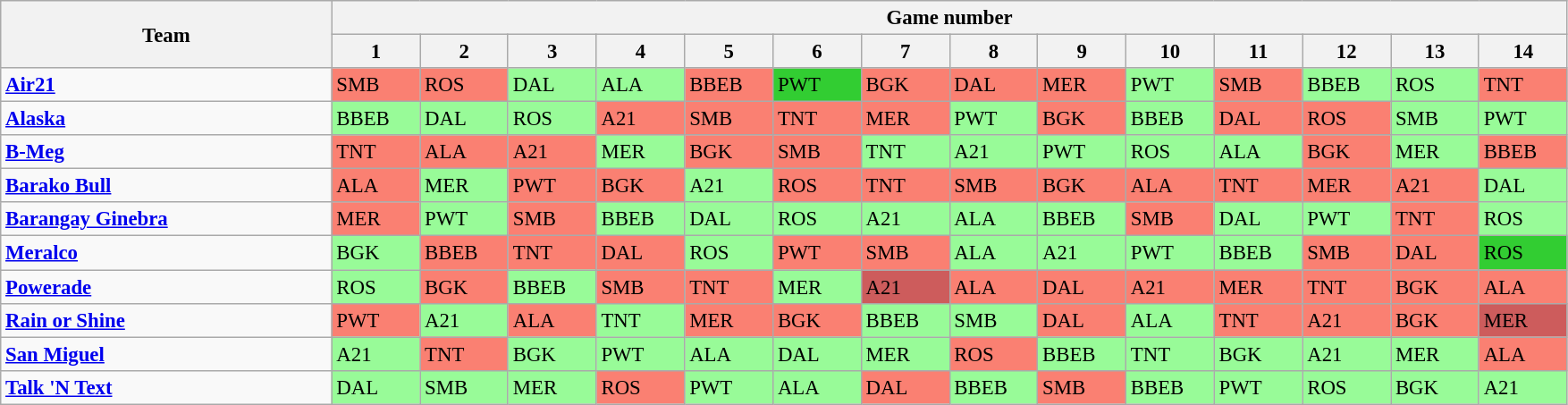<table class="wikitable" style="font-size:95%;">
<tr>
<th rowspan="2" style="width:15%;">Team</th>
<th colspan=18>Game number</th>
</tr>
<tr>
<th width=4%>1</th>
<th width=4%>2</th>
<th width=4%>3</th>
<th width=4%>4</th>
<th width=4%>5</th>
<th width=4%>6</th>
<th width=4%>7</th>
<th width=4%>8</th>
<th width=4%>9</th>
<th width=4%>10</th>
<th width=4%>11</th>
<th width=4%>12</th>
<th width=4%>13</th>
<th width=4%>14</th>
</tr>
<tr>
<td><strong><a href='#'>Air21</a></strong></td>
<td style="background:salmon;">SMB</td>
<td style="background:salmon;">ROS</td>
<td style="background:#98fb98;">DAL</td>
<td style="background:#98fb98;">ALA</td>
<td style="background:salmon;">BBEB</td>
<td style="background:#32cd32;">PWT</td>
<td style="background:salmon;">BGK</td>
<td style="background:salmon;">DAL</td>
<td style="background:salmon;">MER</td>
<td style="background:#98fb98;">PWT</td>
<td style="background:salmon;">SMB</td>
<td style="background:#98fb98;">BBEB</td>
<td style="background:#98fb98;">ROS</td>
<td style="background:salmon;">TNT</td>
</tr>
<tr>
<td><strong><a href='#'>Alaska</a></strong></td>
<td style="background:#98fb98;">BBEB</td>
<td style="background:#98fb98;">DAL</td>
<td style="background:#98fb98;">ROS</td>
<td style="background:salmon;">A21</td>
<td style="background:salmon;">SMB</td>
<td style="background:salmon;">TNT</td>
<td style="background:salmon;">MER</td>
<td style="background:#98fb98;">PWT</td>
<td style="background:salmon;">BGK</td>
<td style="background:#98fb98;">BBEB</td>
<td style="background:salmon;">DAL</td>
<td style="background:salmon;">ROS</td>
<td style="background:#98fb98;">SMB</td>
<td style="background:#98fb98;">PWT</td>
</tr>
<tr>
<td><strong><a href='#'>B-Meg</a></strong></td>
<td style="background:salmon;">TNT</td>
<td style="background:salmon;">ALA</td>
<td style="background:salmon;">A21</td>
<td style="background:#98fb98;">MER</td>
<td style="background:salmon;">BGK</td>
<td style="background:salmon;">SMB</td>
<td style="background:#98fb98;">TNT</td>
<td style="background:#98fb98;">A21</td>
<td style="background:#98fb98;">PWT</td>
<td style="background:#98fb98;">ROS</td>
<td style="background:#98fb98;">ALA</td>
<td style="background:salmon;">BGK</td>
<td style="background:#98fb98;">MER</td>
<td style="background:salmon;">BBEB</td>
</tr>
<tr>
<td><strong><a href='#'>Barako Bull</a></strong></td>
<td style="background:salmon;">ALA</td>
<td style="background:#98fb98;">MER</td>
<td style="background:salmon;">PWT</td>
<td style="background:salmon;">BGK</td>
<td style="background:#98fb98;">A21</td>
<td style="background:salmon;">ROS</td>
<td style="background:salmon;">TNT</td>
<td style="background:salmon;">SMB</td>
<td style="background:salmon;">BGK</td>
<td style="background:salmon;">ALA</td>
<td style="background:salmon;">TNT</td>
<td style="background:salmon;">MER</td>
<td style="background:salmon;">A21</td>
<td style="background:#98fb98;">DAL</td>
</tr>
<tr>
<td><strong><a href='#'>Barangay Ginebra</a></strong></td>
<td style="background:salmon;">MER</td>
<td style="background:#98fb98;">PWT</td>
<td style="background:salmon;">SMB</td>
<td style="background:#98fb98;">BBEB</td>
<td style="background:#98fb98;">DAL</td>
<td style="background:#98fb98;">ROS</td>
<td style="background:#98fb98;">A21</td>
<td style="background:#98fb98;">ALA</td>
<td style="background:#98fb98;">BBEB</td>
<td style="background:salmon;">SMB</td>
<td style="background:#98fb98;">DAL</td>
<td style="background:#98fb98;">PWT</td>
<td style="background:salmon;">TNT</td>
<td style="background:#98fb98;">ROS</td>
</tr>
<tr>
<td><strong><a href='#'>Meralco</a></strong></td>
<td style="background:#98fb98;">BGK</td>
<td style="background:salmon;">BBEB</td>
<td style="background:salmon;">TNT</td>
<td style="background:salmon;">DAL</td>
<td style="background:#98fb98;">ROS</td>
<td style="background:salmon;">PWT</td>
<td style="background:salmon;">SMB</td>
<td style="background:#98fb98;">ALA</td>
<td style="background:#98fb98;">A21</td>
<td style="background:#98fb98;">PWT</td>
<td style="background:#98fb98;">BBEB</td>
<td style="background:salmon;">SMB</td>
<td style="background:salmon;">DAL</td>
<td style="background:#32cd32;">ROS</td>
</tr>
<tr>
<td><strong><a href='#'>Powerade</a></strong></td>
<td style="background:#98fb98;">ROS</td>
<td style="background:salmon;">BGK</td>
<td style="background:#98fb98;">BBEB</td>
<td style="background:salmon;">SMB</td>
<td style="background:salmon;">TNT</td>
<td style="background:#98fb98;">MER</td>
<td style="background:#cd5c5c;">A21</td>
<td style="background:salmon;">ALA</td>
<td style="background:salmon;">DAL</td>
<td style="background:salmon;">A21</td>
<td style="background:salmon;">MER</td>
<td style="background:salmon;">TNT</td>
<td style="background:salmon;">BGK</td>
<td style="background:salmon;">ALA</td>
</tr>
<tr>
<td><strong><a href='#'>Rain or Shine</a></strong></td>
<td style="background:salmon;">PWT</td>
<td style="background:#98fb98;">A21</td>
<td style="background:salmon;">ALA</td>
<td style="background:#98fb98;">TNT</td>
<td style="background:salmon;">MER</td>
<td style="background:salmon;">BGK</td>
<td style="background:#98fb98;">BBEB</td>
<td style="background:#98fb98;">SMB</td>
<td style="background:salmon;">DAL</td>
<td style="background:#98fb98;">ALA</td>
<td style="background:salmon;">TNT</td>
<td style="background:salmon;">A21</td>
<td style="background:salmon;">BGK</td>
<td style="background:#cd5c5c;">MER</td>
</tr>
<tr>
<td><strong><a href='#'>San Miguel</a></strong></td>
<td style="background:#98fb98;">A21</td>
<td style="background:salmon;">TNT</td>
<td style="background:#98fb98;">BGK</td>
<td style="background:#98fb98;">PWT</td>
<td style="background:#98fb98;">ALA</td>
<td style="background:#98fb98;">DAL</td>
<td style="background:#98fb98;">MER</td>
<td style="background:salmon;">ROS</td>
<td style="background:#98fb98;">BBEB</td>
<td style="background:#98fb98;">TNT</td>
<td style="background:#98fb98;">BGK</td>
<td style="background:#98fb98;">A21</td>
<td style="background:#98fb98;">MER</td>
<td style="background:salmon;">ALA</td>
</tr>
<tr>
<td><strong><a href='#'>Talk 'N Text</a></strong></td>
<td style="background:#98fb98;">DAL</td>
<td style="background:#98fb98;">SMB</td>
<td style="background:#98fb98;">MER</td>
<td style="background:salmon;">ROS</td>
<td style="background:#98fb98;">PWT</td>
<td style="background:#98fb98;">ALA</td>
<td style="background:salmon;">DAL</td>
<td style="background:#98fb98;">BBEB</td>
<td style="background:salmon;">SMB</td>
<td style="background:#98fb98;">BBEB</td>
<td style="background:#98fb98;">PWT</td>
<td style="background:#98fb98;">ROS</td>
<td style="background:#98fb98;">BGK</td>
<td style="background:#98fb98;">A21</td>
</tr>
</table>
